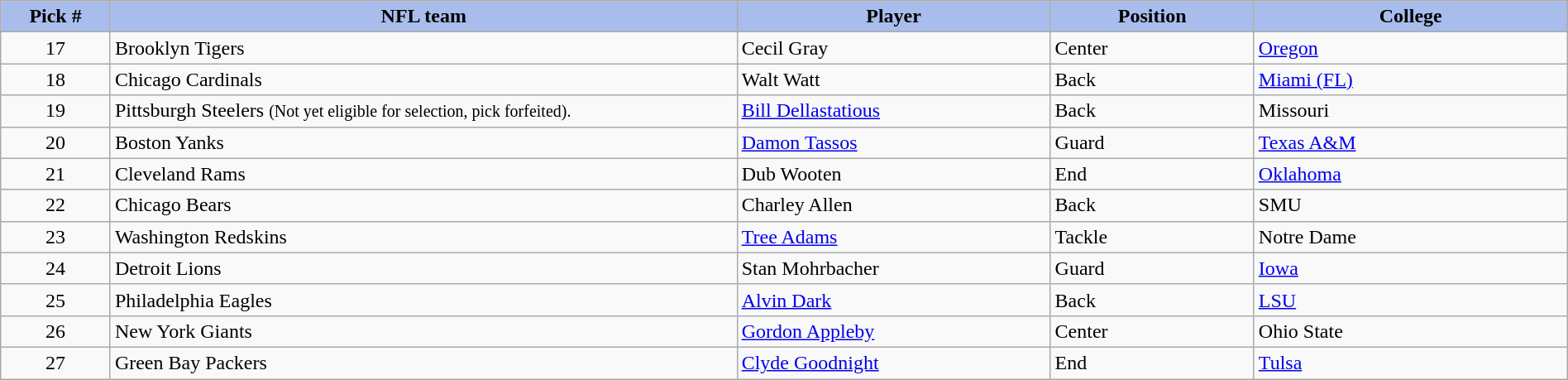<table class="wikitable sortable sortable" style="width: 100%">
<tr>
<th style="background:#A8BDEC;" width=7%>Pick #</th>
<th width=40% style="background:#A8BDEC;">NFL team</th>
<th width=20% style="background:#A8BDEC;">Player</th>
<th width=13% style="background:#A8BDEC;">Position</th>
<th style="background:#A8BDEC;">College</th>
</tr>
<tr>
<td align=center>17</td>
<td>Brooklyn Tigers</td>
<td>Cecil Gray</td>
<td>Center</td>
<td><a href='#'>Oregon</a></td>
</tr>
<tr>
<td align=center>18</td>
<td>Chicago Cardinals</td>
<td>Walt Watt</td>
<td>Back</td>
<td><a href='#'>Miami (FL)</a></td>
</tr>
<tr>
<td align=center>19</td>
<td>Pittsburgh Steelers <small>(Not yet eligible for selection, pick forfeited).</small></td>
<td><a href='#'>Bill Dellastatious</a></td>
<td>Back</td>
<td>Missouri</td>
</tr>
<tr>
<td align=center>20</td>
<td>Boston Yanks</td>
<td><a href='#'>Damon Tassos</a></td>
<td>Guard</td>
<td><a href='#'>Texas A&M</a></td>
</tr>
<tr>
<td align=center>21</td>
<td>Cleveland Rams</td>
<td>Dub Wooten</td>
<td>End</td>
<td><a href='#'>Oklahoma</a></td>
</tr>
<tr>
<td align=center>22</td>
<td>Chicago Bears</td>
<td>Charley Allen</td>
<td>Back</td>
<td>SMU</td>
</tr>
<tr>
<td align=center>23</td>
<td>Washington Redskins</td>
<td><a href='#'>Tree Adams</a></td>
<td>Tackle</td>
<td>Notre Dame</td>
</tr>
<tr>
<td align=center>24</td>
<td>Detroit Lions</td>
<td>Stan Mohrbacher</td>
<td>Guard</td>
<td><a href='#'>Iowa</a></td>
</tr>
<tr>
<td align=center>25</td>
<td>Philadelphia Eagles</td>
<td><a href='#'>Alvin Dark</a></td>
<td>Back</td>
<td><a href='#'>LSU</a></td>
</tr>
<tr>
<td align=center>26</td>
<td>New York Giants</td>
<td><a href='#'>Gordon Appleby</a></td>
<td>Center</td>
<td>Ohio State</td>
</tr>
<tr>
<td align=center>27</td>
<td>Green Bay Packers</td>
<td><a href='#'>Clyde Goodnight</a></td>
<td>End</td>
<td><a href='#'>Tulsa</a></td>
</tr>
</table>
